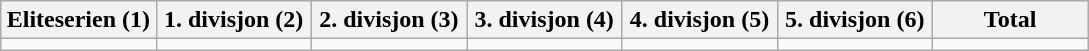<table class="wikitable">
<tr>
<th width="14.2%">Eliteserien (1)</th>
<th width="14.2%">1. divisjon (2)</th>
<th width="14.2%">2. divisjon (3)</th>
<th width="14.2%">3. divisjon (4)</th>
<th width="14.2%">4. divisjon (5)</th>
<th width="14.2%">5. divisjon (6)</th>
<th width="14.2%">Total</th>
</tr>
<tr>
<td></td>
<td></td>
<td></td>
<td></td>
<td></td>
<td></td>
<td></td>
</tr>
</table>
